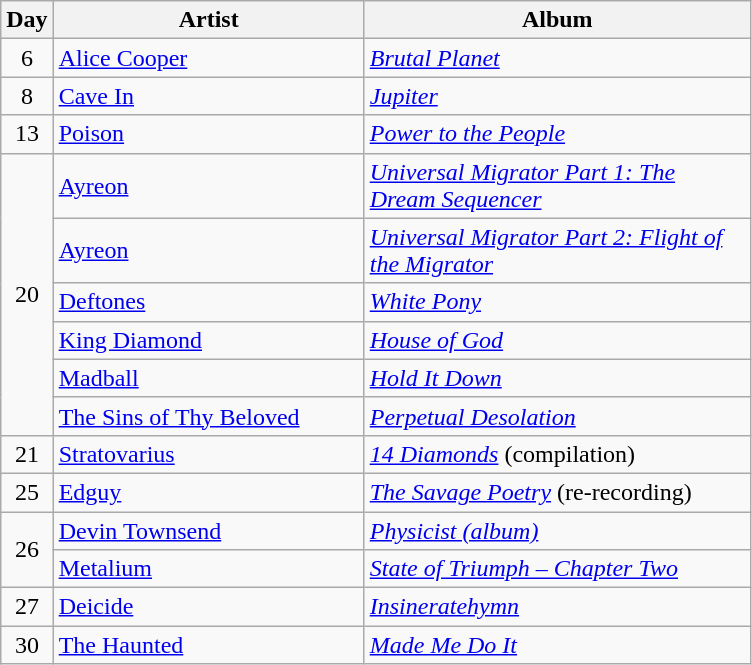<table class="wikitable" border="1">
<tr>
<th>Day</th>
<th width="200">Artist</th>
<th width="250">Album</th>
</tr>
<tr>
<td align="center">6</td>
<td><a href='#'>Alice Cooper</a></td>
<td><em><a href='#'>Brutal Planet</a></em></td>
</tr>
<tr>
<td align="center">8</td>
<td><a href='#'>Cave In</a></td>
<td><em><a href='#'>Jupiter</a></em></td>
</tr>
<tr>
<td align="center">13</td>
<td><a href='#'>Poison</a></td>
<td><em><a href='#'>Power to the People</a></em></td>
</tr>
<tr>
<td align="center" rowspan="6">20</td>
<td><a href='#'>Ayreon</a></td>
<td><em><a href='#'>Universal Migrator Part 1: The Dream Sequencer</a></em></td>
</tr>
<tr>
<td><a href='#'>Ayreon</a></td>
<td><em><a href='#'>Universal Migrator Part 2: Flight of the Migrator</a></em></td>
</tr>
<tr>
<td><a href='#'>Deftones</a></td>
<td><em><a href='#'>White Pony</a></em></td>
</tr>
<tr>
<td><a href='#'>King Diamond</a></td>
<td><em><a href='#'>House of God</a></em></td>
</tr>
<tr>
<td><a href='#'>Madball</a></td>
<td><em><a href='#'>Hold It Down</a></em></td>
</tr>
<tr>
<td><a href='#'>The Sins of Thy Beloved</a></td>
<td><em><a href='#'>Perpetual Desolation</a></em></td>
</tr>
<tr>
<td align="center">21</td>
<td><a href='#'>Stratovarius</a></td>
<td><em><a href='#'>14 Diamonds</a></em> (compilation)</td>
</tr>
<tr>
<td align="center">25</td>
<td><a href='#'>Edguy</a></td>
<td><em><a href='#'>The Savage Poetry</a></em> (re-recording)</td>
</tr>
<tr>
<td align="center" rowspan="2">26</td>
<td><a href='#'>Devin Townsend</a></td>
<td><em><a href='#'>Physicist (album)</a></em></td>
</tr>
<tr>
<td><a href='#'>Metalium</a></td>
<td><em><a href='#'>State of Triumph – Chapter Two</a></em></td>
</tr>
<tr>
<td align="center">27</td>
<td><a href='#'>Deicide</a></td>
<td><em><a href='#'>Insineratehymn</a></em></td>
</tr>
<tr>
<td align="center">30</td>
<td><a href='#'>The Haunted</a></td>
<td><em><a href='#'>Made Me Do It</a></em></td>
</tr>
</table>
